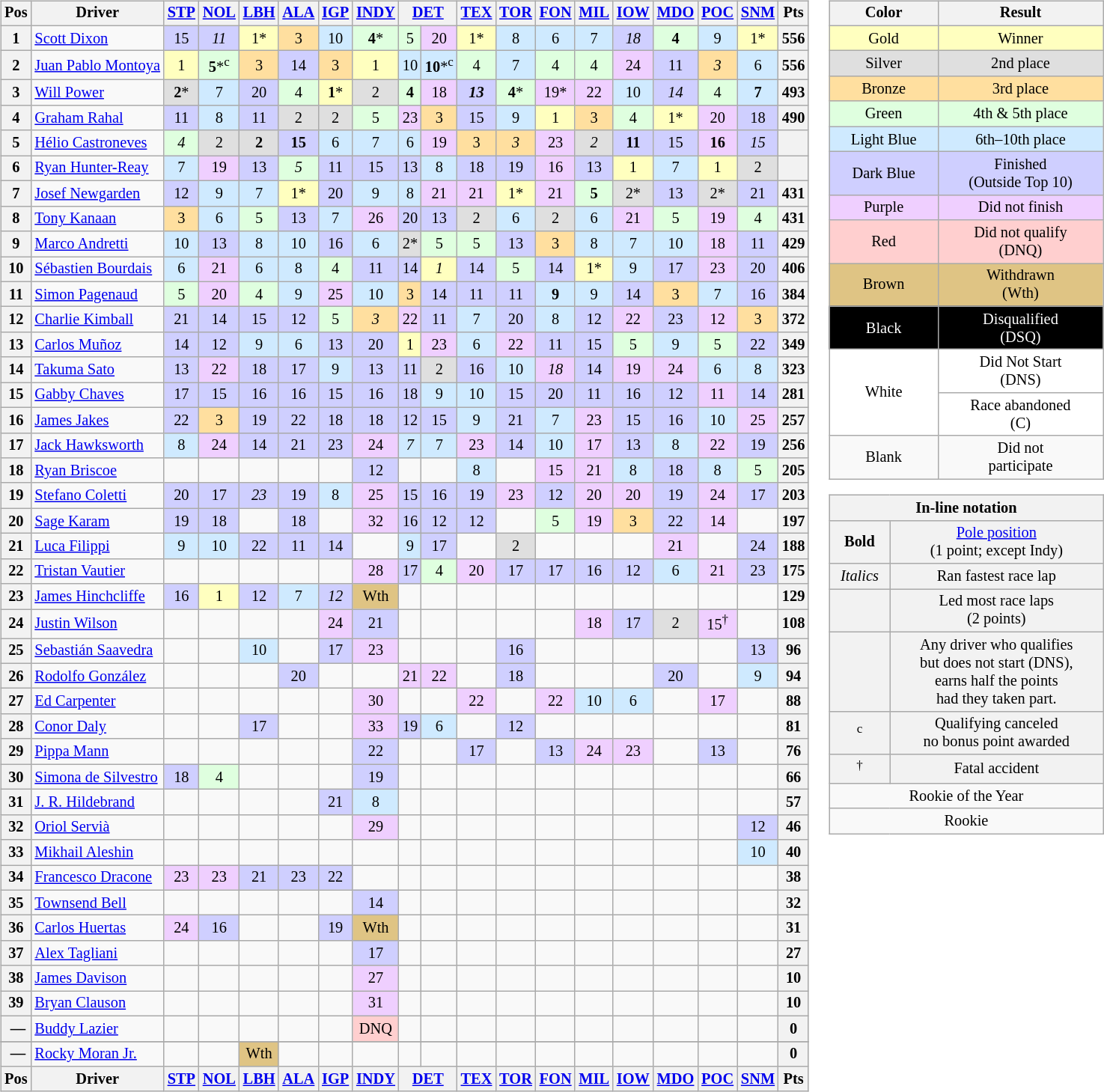<table>
<tr>
<td valign="top"><br><table class="wikitable" style="font-size: 85%; text-align:center">
<tr valign=top>
<th valign="middle">Pos</th>
<th valign="middle">Driver</th>
<th valign="middle"><a href='#'>STP</a><br></th>
<th valign="middle"><a href='#'>NOL</a><br></th>
<th valign="middle"><a href='#'>LBH</a><br></th>
<th valign="middle"><a href='#'>ALA</a><br></th>
<th valign="middle"><a href='#'>IGP</a><br></th>
<th><a href='#'>INDY</a><br></th>
<th colspan="2" valign="middle"><a href='#'>DET</a><br></th>
<th valign="middle"><a href='#'>TEX</a><br></th>
<th valign="middle"><a href='#'>TOR</a><br></th>
<th valign="middle"><a href='#'>FON</a><br></th>
<th valign="middle"><a href='#'>MIL</a><br></th>
<th valign="middle"><a href='#'>IOW</a><br></th>
<th valign="middle"><a href='#'>MDO</a><br></th>
<th valign="middle"><a href='#'>POC</a><br></th>
<th valign="middle"><a href='#'>SNM</a><br></th>
<th valign="middle">Pts</th>
</tr>
<tr>
<th>1</th>
<td align="left"> <a href='#'>Scott Dixon</a></td>
<td style="background:#CFCFFF;">15</td>
<td style="background:#CFCFFF;"><em>11</em></td>
<td style="background:#FFFFBF;">1*</td>
<td style="background:#FFDF9F;">3</td>
<td style="background:#CFEAFF;">10</td>
<td style="background:#DFFFDF;"><strong>4</strong>*</td>
<td style="background:#DFFFDF;">5</td>
<td style="background:#EFCFFF;">20</td>
<td style="background:#FFFFBF;">1*</td>
<td style="background:#CFEAFF;">8</td>
<td style="background:#CFEAFF;">6</td>
<td style="background:#CFEAFF;">7</td>
<td style="background:#CFCFFF;"><em>18</em></td>
<td style="background:#DFFFDF;"><strong>4</strong></td>
<td style="background:#CFEAFF;">9</td>
<td style="background:#FFFFBF;">1*</td>
<th>556</th>
</tr>
<tr>
<th>2</th>
<td align="left"> <a href='#'>Juan Pablo Montoya</a></td>
<td style="background:#FFFFBF;">1</td>
<td style="background:#DFFFDF;"><strong>5</strong>*<sup>c</sup></td>
<td style="background:#FFDF9F;">3</td>
<td style="background:#CFCFFF;">14</td>
<td style="background:#FFDF9F;">3</td>
<td style="background:#FFFFBF;">1</td>
<td style="background:#CFEAFF;">10</td>
<td style="background:#CFEAFF;"><strong>10</strong>*<sup>c</sup></td>
<td style="background:#DFFFDF;">4</td>
<td style="background:#CFEAFF;">7</td>
<td style="background:#DFFFDF;">4</td>
<td style="background:#DFFFDF;">4</td>
<td style="background:#EFCFFF;">24</td>
<td style="background:#CFCFFF;">11</td>
<td style="background:#FFDF9F;"><em>3</em></td>
<td style="background:#CFEAFF;">6</td>
<th>556</th>
</tr>
<tr>
<th>3</th>
<td align="left"> <a href='#'>Will Power</a></td>
<td style="background:#DFDFDF;"><strong>2</strong>*</td>
<td style="background:#CFEAFF;">7</td>
<td style="background:#CFCFFF;">20</td>
<td style="background:#DFFFDF;">4</td>
<td style="background:#FFFFBF;"><strong>1</strong>*</td>
<td style="background:#DFDFDF;">2</td>
<td style="background:#DFFFDF;"><strong>4</strong></td>
<td style="background:#EFCFFF;">18</td>
<td style="background:#CFCFFF;"><strong><em>13</em></strong></td>
<td style="background:#DFFFDF;"><strong>4</strong>*</td>
<td style="background:#EFCFFF;">19*</td>
<td style="background:#EFCFFF;">22</td>
<td style="background:#CFEAFF;">10</td>
<td style="background:#CFCFFF;"><em>14</em></td>
<td style="background:#DFFFDF;">4</td>
<td style="background:#CFEAFF;"><strong>7</strong></td>
<th>493</th>
</tr>
<tr>
<th>4</th>
<td align="left"> <a href='#'>Graham Rahal</a></td>
<td style="background:#CFCFFF;">11</td>
<td style="background:#CFEAFF;">8</td>
<td style="background:#CFCFFF;">11</td>
<td style="background:#DFDFDF;">2</td>
<td style="background:#DFDFDF;">2</td>
<td style="background:#DFFFDF;">5</td>
<td style="background:#EFCFFF;">23</td>
<td style="background:#FFDF9F;">3</td>
<td style="background:#CFCFFF;">15</td>
<td style="background:#CFEAFF;">9</td>
<td style="background:#FFFFBF;">1</td>
<td style="background:#FFDF9F;">3</td>
<td style="background:#DFFFDF;">4</td>
<td style="background:#FFFFBF;">1*</td>
<td style="background:#EFCFFF;">20</td>
<td style="background:#CFCFFF;">18</td>
<th>490</th>
</tr>
<tr>
<th>5</th>
<td align="left"> <a href='#'>Hélio Castroneves</a></td>
<td style="background:#DFFFDF;"><em>4</em></td>
<td style="background:#DFDFDF;">2</td>
<td style="background:#DFDFDF;"><strong>2</strong></td>
<td style="background:#CFCFFF;"><strong>15</strong></td>
<td style="background:#CFEAFF;">6</td>
<td style="background:#CFEAFF;">7</td>
<td style="background:#CFEAFF;">6</td>
<td style="background:#EFCFFF;">19</td>
<td style="background:#FFDF9F;">3</td>
<td style="background:#FFDF9F;"><em>3</em></td>
<td style="background:#EFCFFF;">23</td>
<td style="background:#DFDFDF;"><em>2</em></td>
<td style="background:#CFCFFF;"><strong>11</strong></td>
<td style="background:#CFCFFF;">15</td>
<td style="background:#EFCFFF;"><strong>16</strong></td>
<td style="background:#CFCFFF;"><em>15</em></td>
<th></th>
</tr>
<tr>
<th>6</th>
<td align="left"> <a href='#'>Ryan Hunter-Reay</a></td>
<td style="background:#CFEAFF;">7</td>
<td style="background:#EFCFFF;">19</td>
<td style="background:#CFCFFF;">13</td>
<td style="background:#DFFFDF;"><em>5</em></td>
<td style="background:#CFCFFF;">11</td>
<td style="background:#CFCFFF;">15</td>
<td style="background:#CFCFFF;">13</td>
<td style="background:#CFEAFF;">8</td>
<td style="background:#CFCFFF;">18</td>
<td style="background:#CFCFFF;">19</td>
<td style="background:#EFCFFF;">16</td>
<td style="background:#CFCFFF;">13</td>
<td style="background:#FFFFBF;">1</td>
<td style="background:#CFEAFF;">7</td>
<td style="background:#FFFFBF;">1</td>
<td style="background:#DFDFDF;">2</td>
<th></th>
</tr>
<tr>
<th>7</th>
<td align="left"> <a href='#'>Josef Newgarden</a></td>
<td style="background:#CFCFFF;">12</td>
<td style="background:#CFEAFF;">9</td>
<td style="background:#CFEAFF;">7</td>
<td style="background:#FFFFBF;">1*</td>
<td style="background:#CFCFFF;">20</td>
<td style="background:#CFEAFF;">9</td>
<td style="background:#CFEAFF;">8</td>
<td style="background:#EFCFFF;">21</td>
<td style="background:#EFCFFF;">21</td>
<td style="background:#FFFFBF;">1*</td>
<td style="background:#EFCFFF;">21</td>
<td style="background:#DFFFDF;"><strong>5</strong></td>
<td style="background:#DFDFDF;">2*</td>
<td style="background:#CFCFFF;">13</td>
<td style="background:#DFDFDF;">2*</td>
<td style="background:#CFCFFF;">21</td>
<th>431</th>
</tr>
<tr>
<th>8</th>
<td align="left"> <a href='#'>Tony Kanaan</a></td>
<td style="background:#FFDF9F;">3</td>
<td style="background:#CFEAFF;">6</td>
<td style="background:#DFFFDF;">5</td>
<td style="background:#CFCFFF;">13</td>
<td style="background:#CFEAFF;">7</td>
<td style="background:#EFCFFF;">26</td>
<td style="background:#CFCFFF;">20</td>
<td style="background:#CFCFFF;">13</td>
<td style="background:#DFDFDF;">2</td>
<td style="background:#CFEAFF;">6</td>
<td style="background:#DFDFDF;">2</td>
<td style="background:#CFEAFF;">6</td>
<td style="background:#EFCFFF;">21</td>
<td style="background:#DFFFDF;">5</td>
<td style="background:#EFCFFF;">19</td>
<td style="background:#DFFFDF;">4</td>
<th>431</th>
</tr>
<tr>
<th>9</th>
<td align="left"> <a href='#'>Marco Andretti</a></td>
<td style="background:#CFEAFF;">10</td>
<td style="background:#CFCFFF;">13</td>
<td style="background:#CFEAFF;">8</td>
<td style="background:#CFEAFF;">10</td>
<td style="background:#CFCFFF;">16</td>
<td style="background:#CFEAFF;">6</td>
<td style="background:#DFDFDF;">2*</td>
<td style="background:#DFFFDF;">5</td>
<td style="background:#DFFFDF;">5</td>
<td style="background:#CFCFFF;">13</td>
<td style="background:#FFDF9F;">3</td>
<td style="background:#CFEAFF;">8</td>
<td style="background:#CFEAFF;">7</td>
<td style="background:#CFEAFF;">10</td>
<td style="background:#EFCFFF;">18</td>
<td style="background:#CFCFFF;">11</td>
<th>429</th>
</tr>
<tr>
<th>10</th>
<td align="left"> <a href='#'>Sébastien Bourdais</a></td>
<td style="background:#CFEAFF;">6</td>
<td style="background:#EFCFFF;">21</td>
<td style="background:#CFEAFF;">6</td>
<td style="background:#CFEAFF;">8</td>
<td style="background:#DFFFDF;">4</td>
<td style="background:#CFCFFF;">11</td>
<td style="background:#CFCFFF;">14</td>
<td style="background:#FFFFBF;"><em>1</em></td>
<td style="background:#CFCFFF;">14</td>
<td style="background:#DFFFDF;">5</td>
<td style="background:#CFCFFF;">14</td>
<td style="background:#FFFFBF;">1*</td>
<td style="background:#CFEAFF;">9</td>
<td style="background:#CFCFFF;">17</td>
<td style="background:#EFCFFF;">23</td>
<td style="background:#CFCFFF;">20</td>
<th>406</th>
</tr>
<tr>
<th>11</th>
<td align="left"> <a href='#'>Simon Pagenaud</a></td>
<td style="background:#DFFFDF;">5</td>
<td style="background:#EFCFFF;">20</td>
<td style="background:#DFFFDF;">4</td>
<td style="background:#CFEAFF;">9</td>
<td style="background:#EFCFFF;">25</td>
<td style="background:#CFEAFF;">10</td>
<td style="background:#FFDF9F;">3</td>
<td style="background:#CFCFFF;">14</td>
<td style="background:#CFCFFF;">11</td>
<td style="background:#CFCFFF;">11</td>
<td style="background:#CFEAFF;"><strong>9</strong></td>
<td style="background:#CFEAFF;">9</td>
<td style="background:#CFCFFF;">14</td>
<td style="background:#FFDF9F;">3</td>
<td style="background:#CFEAFF;">7</td>
<td style="background:#CFCFFF;">16</td>
<th>384</th>
</tr>
<tr>
<th>12</th>
<td align="left"> <a href='#'>Charlie Kimball</a></td>
<td style="background:#CFCFFF;">21</td>
<td style="background:#CFCFFF;">14</td>
<td style="background:#CFCFFF;">15</td>
<td style="background:#CFCFFF;">12</td>
<td style="background:#DFFFDF;">5</td>
<td style="background:#FFDF9F;"><em>3</em></td>
<td style="background:#EFCFFF;">22</td>
<td style="background:#CFCFFF;">11</td>
<td style="background:#CFEAFF;">7</td>
<td style="background:#CFCFFF;">20</td>
<td style="background:#CFEAFF;">8</td>
<td style="background:#CFCFFF;">12</td>
<td style="background:#EFCFFF;">22</td>
<td style="background:#CFCFFF;">23</td>
<td style="background:#EFCFFF;">12</td>
<td style="background:#FFDF9F;">3</td>
<th>372</th>
</tr>
<tr>
<th>13</th>
<td align="left"> <a href='#'>Carlos Muñoz</a></td>
<td style="background:#CFCFFF;">14</td>
<td style="background:#CFCFFF;">12</td>
<td style="background:#CFEAFF;">9</td>
<td style="background:#CFEAFF;">6</td>
<td style="background:#CFCFFF;">13</td>
<td style="background:#CFCFFF;">20</td>
<td style="background:#FFFFBF;">1</td>
<td style="background:#EFCFFF;">23</td>
<td style="background:#CFEAFF;">6</td>
<td style="background:#EFCFFF;">22</td>
<td style="background:#CFCFFF;">11</td>
<td style="background:#CFCFFF;">15</td>
<td style="background:#DFFFDF;">5</td>
<td style="background:#CFEAFF;">9</td>
<td style="background:#DFFFDF;">5</td>
<td style="background:#CFCFFF;">22</td>
<th>349</th>
</tr>
<tr>
<th>14</th>
<td align="left"> <a href='#'>Takuma Sato</a></td>
<td style="background:#CFCFFF;">13</td>
<td style="background:#EFCFFF;">22</td>
<td style="background:#CFCFFF;">18</td>
<td style="background:#CFCFFF;">17</td>
<td style="background:#CFEAFF;">9</td>
<td style="background:#CFCFFF;">13</td>
<td style="background:#CFCFFF;">11</td>
<td style="background:#DFDFDF;">2</td>
<td style="background:#CFCFFF;">16</td>
<td style="background:#CFEAFF;">10</td>
<td style="background:#EFCFFF;"><em>18</em></td>
<td style="background:#CFCFFF;">14</td>
<td style="background:#EFCFFF;">19</td>
<td style="background:#EFCFFF;">24</td>
<td style="background:#CFEAFF;">6</td>
<td style="background:#CFEAFF;">8</td>
<th>323</th>
</tr>
<tr>
<th>15</th>
<td align="left"> <a href='#'>Gabby Chaves</a> </td>
<td style="background:#CFCFFF;">17</td>
<td style="background:#CFCFFF;">15</td>
<td style="background:#CFCFFF;">16</td>
<td style="background:#CFCFFF;">16</td>
<td style="background:#CFCFFF;">15</td>
<td style="background:#CFCFFF;">16</td>
<td style="background:#CFCFFF;">18</td>
<td style="background:#CFEAFF;">9</td>
<td style="background:#CFEAFF;">10</td>
<td style="background:#CFCFFF;">15</td>
<td style="background:#CFCFFF;">20</td>
<td style="background:#CFCFFF;">11</td>
<td style="background:#CFCFFF;">16</td>
<td style="background:#CFCFFF;">12</td>
<td style="background:#EFCFFF;">11</td>
<td style="background:#CFCFFF;">14</td>
<th>281</th>
</tr>
<tr>
<th>16</th>
<td align="left"> <a href='#'>James Jakes</a></td>
<td style="background:#CFCFFF;">22</td>
<td style="background:#FFDF9F;">3</td>
<td style="background:#CFCFFF;">19</td>
<td style="background:#CFCFFF;">22</td>
<td style="background:#CFCFFF;">18</td>
<td style="background:#CFCFFF;">18</td>
<td style="background:#CFCFFF;">12</td>
<td style="background:#CFCFFF;">15</td>
<td style="background:#CFEAFF;">9</td>
<td style="background:#CFCFFF;">21</td>
<td style="background:#CFEAFF;">7</td>
<td style="background:#EFCFFF;">23</td>
<td style="background:#CFCFFF;">15</td>
<td style="background:#CFCFFF;">16</td>
<td style="background:#CFEAFF;">10</td>
<td style="background:#EFCFFF;">25</td>
<th>257</th>
</tr>
<tr>
<th>17</th>
<td align="left"> <a href='#'>Jack Hawksworth</a></td>
<td style="background:#CFEAFF;">8</td>
<td style="background:#EFCFFF;">24</td>
<td style="background:#CFCFFF;">14</td>
<td style="background:#CFCFFF;">21</td>
<td style="background:#CFCFFF;">23</td>
<td style="background:#EFCFFF;">24</td>
<td style="background:#CFEAFF;"><em>7</em></td>
<td style="background:#CFEAFF;">7</td>
<td style="background:#EFCFFF;">23</td>
<td style="background:#CFCFFF;">14</td>
<td style="background:#CFEAFF;">10</td>
<td style="background:#EFCFFF;">17</td>
<td style="background:#CFCFFF;">13</td>
<td style="background:#CFEAFF;">8</td>
<td style="background:#EFCFFF;">22</td>
<td style="background:#CFCFFF;">19</td>
<th>256</th>
</tr>
<tr>
<th>18</th>
<td align="left"> <a href='#'>Ryan Briscoe</a></td>
<td></td>
<td></td>
<td></td>
<td></td>
<td></td>
<td style="background:#CFCFFF;">12</td>
<td></td>
<td></td>
<td style="background:#CFEAFF;">8</td>
<td></td>
<td style="background:#EFCFFF;">15</td>
<td style="background:#EFCFFF;">21</td>
<td style="background:#CFEAFF;">8</td>
<td style="background:#CFCFFF;">18</td>
<td style="background:#CFEAFF;">8</td>
<td style="background:#DFFFDF;">5</td>
<th>205</th>
</tr>
<tr>
<th>19</th>
<td align="left"> <a href='#'>Stefano Coletti</a> </td>
<td style="background:#CFCFFF;">20</td>
<td style="background:#CFCFFF;">17</td>
<td style="background:#CFCFFF;"><em>23</em></td>
<td style="background:#CFCFFF;">19</td>
<td style="background:#CFEAFF;">8</td>
<td style="background:#EFCFFF;">25</td>
<td style="background:#CFCFFF;">15</td>
<td style="background:#CFCFFF;">16</td>
<td style="background:#CFCFFF;">19</td>
<td style="background:#EFCFFF;">23</td>
<td style="background:#CFCFFF;">12</td>
<td style="background:#EFCFFF;">20</td>
<td style="background:#EFCFFF;">20</td>
<td style="background:#CFCFFF;">19</td>
<td style="background:#EFCFFF;">24</td>
<td style="background:#CFCFFF;">17</td>
<th>203</th>
</tr>
<tr>
<th>20</th>
<td align="left"> <a href='#'>Sage Karam</a> </td>
<td style="background:#CFCFFF;">19</td>
<td style="background:#CFCFFF;">18</td>
<td></td>
<td style="background:#CFCFFF;">18</td>
<td></td>
<td style="background:#EFCFFF;">32</td>
<td style="background:#CFCFFF;">16</td>
<td style="background:#CFCFFF;">12</td>
<td style="background:#CFCFFF;">12</td>
<td></td>
<td style="background:#DFFFDF;">5</td>
<td style="background:#EFCFFF;">19</td>
<td style="background:#FFDF9F;">3</td>
<td style="background:#CFCFFF;">22</td>
<td style="background:#EFCFFF;">14</td>
<td></td>
<th>197</th>
</tr>
<tr>
<th>21</th>
<td align="left"> <a href='#'>Luca Filippi</a></td>
<td style="background:#CFEAFF;">9</td>
<td style="background:#CFEAFF;">10</td>
<td style="background:#CFCFFF;">22</td>
<td style="background:#CFCFFF;">11</td>
<td style="background:#CFCFFF;">14</td>
<td></td>
<td style="background:#CFEAFF;">9</td>
<td style="background:#CFCFFF;">17</td>
<td></td>
<td style="background:#DFDFDF;">2</td>
<td></td>
<td></td>
<td></td>
<td style="background:#EFCFFF;">21</td>
<td></td>
<td style="background:#CFCFFF;">24</td>
<th>188</th>
</tr>
<tr>
<th>22</th>
<td align="left"> <a href='#'>Tristan Vautier</a></td>
<td></td>
<td></td>
<td></td>
<td></td>
<td></td>
<td style="background:#EFCFFF;">28</td>
<td style="background:#CFCFFF;">17</td>
<td style="background:#DFFFDF;">4</td>
<td style="background:#EFCFFF;">20</td>
<td style="background:#CFCFFF;">17</td>
<td style="background:#CFCFFF;">17</td>
<td style="background:#CFCFFF;">16</td>
<td style="background:#CFCFFF;">12</td>
<td style="background:#CFEAFF;">6</td>
<td style="background:#EFCFFF;">21</td>
<td style="background:#CFCFFF;">23</td>
<th>175</th>
</tr>
<tr>
<th>23</th>
<td align="left"> <a href='#'>James Hinchcliffe</a></td>
<td style="background:#CFCFFF;">16</td>
<td style="background:#FFFFBF;">1</td>
<td style="background:#CFCFFF;">12</td>
<td style="background:#CFEAFF;">7</td>
<td style="background:#CFCFFF;"><em>12</em></td>
<td style="background:#DFC484;">Wth</td>
<td></td>
<td></td>
<td></td>
<td></td>
<td></td>
<td></td>
<td></td>
<td></td>
<td></td>
<td></td>
<th>129</th>
</tr>
<tr>
<th>24</th>
<td align="left"> <a href='#'>Justin Wilson</a></td>
<td></td>
<td></td>
<td></td>
<td></td>
<td style="background:#EFCFFF;">24</td>
<td style="background:#CFCFFF;">21</td>
<td></td>
<td></td>
<td></td>
<td></td>
<td></td>
<td style="background:#EFCFFF;">18</td>
<td style="background:#CFCFFF;">17</td>
<td style="background:#DFDFDF;">2</td>
<td style="background:#EFCFFF;">15<sup>†</sup></td>
<td></td>
<th>108</th>
</tr>
<tr>
<th>25</th>
<td align="left"> <a href='#'>Sebastián Saavedra</a></td>
<td></td>
<td></td>
<td style="background:#CFEAFF;">10</td>
<td></td>
<td style="background:#CFCFFF;">17</td>
<td style="background:#EFCFFF;">23</td>
<td></td>
<td></td>
<td></td>
<td style="background:#CFCFFF;">16</td>
<td></td>
<td></td>
<td></td>
<td></td>
<td></td>
<td style="background:#CFCFFF;">13</td>
<th>96</th>
</tr>
<tr>
<th>26</th>
<td align="left"> <a href='#'>Rodolfo González</a> </td>
<td></td>
<td></td>
<td></td>
<td style="background:#CFCFFF;">20</td>
<td></td>
<td></td>
<td style="background:#EFCFFF;">21</td>
<td style="background:#EFCFFF;">22</td>
<td></td>
<td style="background:#CFCFFF;">18</td>
<td></td>
<td></td>
<td></td>
<td style="background:#CFCFFF;">20</td>
<td></td>
<td style="background:#CFEAFF;">9</td>
<th>94</th>
</tr>
<tr>
<th>27</th>
<td align="left"> <a href='#'>Ed Carpenter</a></td>
<td></td>
<td></td>
<td></td>
<td></td>
<td></td>
<td style="background:#EFCFFF;">30</td>
<td></td>
<td></td>
<td style="background:#EFCFFF;">22</td>
<td></td>
<td style="background:#EFCFFF;">22</td>
<td style="background:#CFEAFF;">10</td>
<td style="background:#CFEAFF;">6</td>
<td></td>
<td style="background:#EFCFFF;">17</td>
<td></td>
<th>88</th>
</tr>
<tr>
<th>28</th>
<td align="left"> <a href='#'>Conor Daly</a> </td>
<td></td>
<td></td>
<td style="background:#CFCFFF;">17</td>
<td></td>
<td></td>
<td style="background:#EFCFFF;">33</td>
<td style="background:#CFCFFF;">19</td>
<td style="background:#CFEAFF;">6</td>
<td></td>
<td style="background:#CFCFFF;">12</td>
<td></td>
<td></td>
<td></td>
<td></td>
<td></td>
<td></td>
<th>81</th>
</tr>
<tr>
<th>29</th>
<td align="left"> <a href='#'>Pippa Mann</a></td>
<td></td>
<td></td>
<td></td>
<td></td>
<td></td>
<td style="background:#CFCFFF;">22</td>
<td></td>
<td></td>
<td style="background:#CFCFFF;">17</td>
<td></td>
<td style="background:#CFCFFF;">13</td>
<td style="background:#EFCFFF;">24</td>
<td style="background:#EFCFFF;">23</td>
<td></td>
<td style="background:#CFCFFF;">13</td>
<td></td>
<th>76</th>
</tr>
<tr>
<th>30</th>
<td align="left"> <a href='#'>Simona de Silvestro</a></td>
<td style="background:#CFCFFF;">18</td>
<td style="background:#DFFFDF;">4</td>
<td></td>
<td></td>
<td></td>
<td style="background:#CFCFFF;">19</td>
<td></td>
<td></td>
<td></td>
<td></td>
<td></td>
<td></td>
<td></td>
<td></td>
<td></td>
<td></td>
<th>66</th>
</tr>
<tr>
<th>31</th>
<td align="left"> <a href='#'>J. R. Hildebrand</a></td>
<td></td>
<td></td>
<td></td>
<td></td>
<td style="background:#CFCFFF;">21</td>
<td style="background:#CFEAFF;">8</td>
<td></td>
<td></td>
<td></td>
<td></td>
<td></td>
<td></td>
<td></td>
<td></td>
<td></td>
<td></td>
<th>57</th>
</tr>
<tr>
<th>32</th>
<td align="left"> <a href='#'>Oriol Servià</a></td>
<td></td>
<td></td>
<td></td>
<td></td>
<td></td>
<td style="background:#EFCFFF;">29</td>
<td></td>
<td></td>
<td></td>
<td></td>
<td></td>
<td></td>
<td></td>
<td></td>
<td></td>
<td style="background:#CFCFFF;">12</td>
<th>46</th>
</tr>
<tr>
<th>33</th>
<td align="left"> <a href='#'>Mikhail Aleshin</a></td>
<td></td>
<td></td>
<td></td>
<td></td>
<td></td>
<td></td>
<td></td>
<td></td>
<td></td>
<td></td>
<td></td>
<td></td>
<td></td>
<td></td>
<td></td>
<td style="background:#CFEAFF;">10</td>
<th>40</th>
</tr>
<tr>
<th>34</th>
<td align="left" nowrap=""> <a href='#'>Francesco Dracone</a> </td>
<td style="background:#EFCFFF;">23</td>
<td style="background:#EFCFFF;">23</td>
<td style="background:#CFCFFF;">21</td>
<td style="background:#CFCFFF;">23</td>
<td style="background:#CFCFFF;">22</td>
<td></td>
<td></td>
<td></td>
<td></td>
<td></td>
<td></td>
<td></td>
<td></td>
<td></td>
<td></td>
<td></td>
<th>38</th>
</tr>
<tr>
<th>35</th>
<td align="left"> <a href='#'>Townsend Bell</a></td>
<td></td>
<td></td>
<td></td>
<td></td>
<td></td>
<td style="background:#CFCFFF;">14</td>
<td></td>
<td></td>
<td></td>
<td></td>
<td></td>
<td></td>
<td></td>
<td></td>
<td></td>
<td></td>
<th>32</th>
</tr>
<tr>
<th>36</th>
<td align="left"> <a href='#'>Carlos Huertas</a></td>
<td style="background:#EFCFFF;">24</td>
<td style="background:#CFCFFF;">16</td>
<td></td>
<td></td>
<td style="background:#CFCFFF;">19</td>
<td style="background:#DFC484;">Wth</td>
<td></td>
<td></td>
<td></td>
<td></td>
<td></td>
<td></td>
<td></td>
<td></td>
<td></td>
<td></td>
<th>31</th>
</tr>
<tr>
<th>37</th>
<td align="left"> <a href='#'>Alex Tagliani</a></td>
<td></td>
<td></td>
<td></td>
<td></td>
<td></td>
<td style="background:#CFCFFF;">17</td>
<td></td>
<td></td>
<td></td>
<td></td>
<td></td>
<td></td>
<td></td>
<td></td>
<td></td>
<td></td>
<th>27</th>
</tr>
<tr>
<th>38</th>
<td align="left"> <a href='#'>James Davison</a> </td>
<td></td>
<td></td>
<td></td>
<td></td>
<td></td>
<td style="background:#EFCFFF;">27</td>
<td></td>
<td></td>
<td></td>
<td></td>
<td></td>
<td></td>
<td></td>
<td></td>
<td></td>
<td></td>
<th>10</th>
</tr>
<tr>
<th>39</th>
<td align="left"> <a href='#'>Bryan Clauson</a> </td>
<td></td>
<td></td>
<td></td>
<td></td>
<td></td>
<td style="background:#EFCFFF;">31</td>
<td></td>
<td></td>
<td></td>
<td></td>
<td></td>
<td></td>
<td></td>
<td></td>
<td></td>
<td></td>
<th>10</th>
</tr>
<tr>
<th> —</th>
<td align="left"> <a href='#'>Buddy Lazier</a></td>
<td></td>
<td></td>
<td></td>
<td></td>
<td></td>
<td style="background:#FFCFCF;">DNQ</td>
<td></td>
<td></td>
<td></td>
<td></td>
<td></td>
<td></td>
<td></td>
<td></td>
<td></td>
<td></td>
<th>0</th>
</tr>
<tr>
</tr>
<tr>
<th> —</th>
<td align="left"> <a href='#'>Rocky Moran Jr.</a> </td>
<td></td>
<td></td>
<td style="background:#DFC484;">Wth</td>
<td></td>
<td></td>
<td></td>
<td></td>
<td></td>
<td></td>
<td></td>
<td></td>
<td></td>
<td></td>
<td></td>
<td></td>
<td></td>
<th>0</th>
</tr>
<tr valign=top>
<th valign="middle">Pos</th>
<th valign="middle">Driver</th>
<th valign="middle"><a href='#'>STP</a><br></th>
<th valign="middle"><a href='#'>NOL</a><br></th>
<th valign="middle"><a href='#'>LBH</a><br></th>
<th valign="middle"><a href='#'>ALA</a><br></th>
<th valign="middle"><a href='#'>IGP</a><br></th>
<th><a href='#'>INDY</a><br></th>
<th colspan="2" valign="middle"><a href='#'>DET</a><br></th>
<th valign="middle"><a href='#'>TEX</a><br></th>
<th valign="middle"><a href='#'>TOR</a><br></th>
<th valign="middle"><a href='#'>FON</a><br></th>
<th valign="middle"><a href='#'>MIL</a><br></th>
<th valign="middle"><a href='#'>IOW</a><br></th>
<th valign="middle"><a href='#'>MDO</a><br></th>
<th valign="middle"><a href='#'>POC</a><br></th>
<th valign="middle"><a href='#'>SNM</a><br></th>
<th valign="middle">Pts</th>
</tr>
</table>
</td>
<td valign=top><br><table style="font-size:85%; text-align:center; width: 18em;" class="wikitable">
<tr>
<th>Color</th>
<th>Result</th>
</tr>
<tr style="background:#FFFFBF;">
<td>Gold</td>
<td>Winner</td>
</tr>
<tr style="background:#DFDFDF;">
<td>Silver</td>
<td>2nd place</td>
</tr>
<tr style="background:#FFDF9F;">
<td>Bronze</td>
<td>3rd place</td>
</tr>
<tr style="background:#DFFFDF;">
<td>Green</td>
<td>4th & 5th place</td>
</tr>
<tr style="background:#CFEAFF;">
<td>Light Blue</td>
<td>6th–10th place</td>
</tr>
<tr style="background:#CFCFFF;">
<td>Dark Blue</td>
<td>Finished<br>(Outside Top 10)</td>
</tr>
<tr style="background:#EFCFFF;">
<td>Purple</td>
<td>Did not finish</td>
</tr>
<tr style="background:#FFCFCF;">
<td>Red</td>
<td>Did not qualify<br>(DNQ)</td>
</tr>
<tr style="background:#DFC484;">
<td>Brown</td>
<td>Withdrawn<br>(Wth)</td>
</tr>
<tr style="background:#000000; color:white;">
<td>Black</td>
<td>Disqualified<br>(DSQ)</td>
</tr>
<tr style="background:#FFFFFF;">
<td rowspan=2>White</td>
<td>Did Not Start<br>(DNS)</td>
</tr>
<tr style="background:#FFFFFF;">
<td>Race abandoned<br>(C)</td>
</tr>
<tr>
<td>Blank</td>
<td>Did not<br>participate</td>
</tr>
</table>
<table style="font-size:85%; text-align:center; width: 18em;" class="wikitable">
<tr>
<td style="background:#F2F2F2;" align=center colspan=2><strong>In-line notation</strong></td>
</tr>
<tr>
<td style="background:#F2F2F2;" align=center><strong>Bold</strong></td>
<td style="background:#F2F2F2;" align=center><a href='#'>Pole position</a><br>(1 point; except Indy)</td>
</tr>
<tr>
<td style="background:#F2F2F2;" align=center><em>Italics</em></td>
<td style="background:#F2F2F2;" align=center>Ran fastest race lap</td>
</tr>
<tr>
<td style="background:#F2F2F2;" align=center></td>
<td style="background:#F2F2F2;" align=center>Led most race laps<br>(2 points)</td>
</tr>
<tr>
<td style="background:#F2F2F2;" align=center></td>
<td style="background:#F2F2F2;" align=center>Any driver who qualifies<br>but does not start (DNS),<br>earns half the points<br>had they taken part.</td>
</tr>
<tr>
<td style="background:#F2F2F2;" align=center><sup>c</sup></td>
<td style="background:#F2F2F2;" align=center>Qualifying canceled<br>no bonus point awarded</td>
</tr>
<tr>
<td style="background:#F2F2F2;" align=center><sup>†</sup></td>
<td style="background:#F2F2F2;" align=center>Fatal accident</td>
</tr>
<tr>
<td style="text-align:center" colspan=2> Rookie of the Year</td>
</tr>
<tr>
<td style="text-align:center" align=center colspan=2> Rookie</td>
</tr>
</table>
</td>
</tr>
</table>
